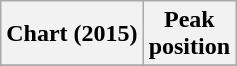<table class="wikitable plainrowheaders" style="text-align:center">
<tr>
<th scope="col">Chart (2015)</th>
<th scope="col">Peak<br>position</th>
</tr>
<tr>
</tr>
</table>
